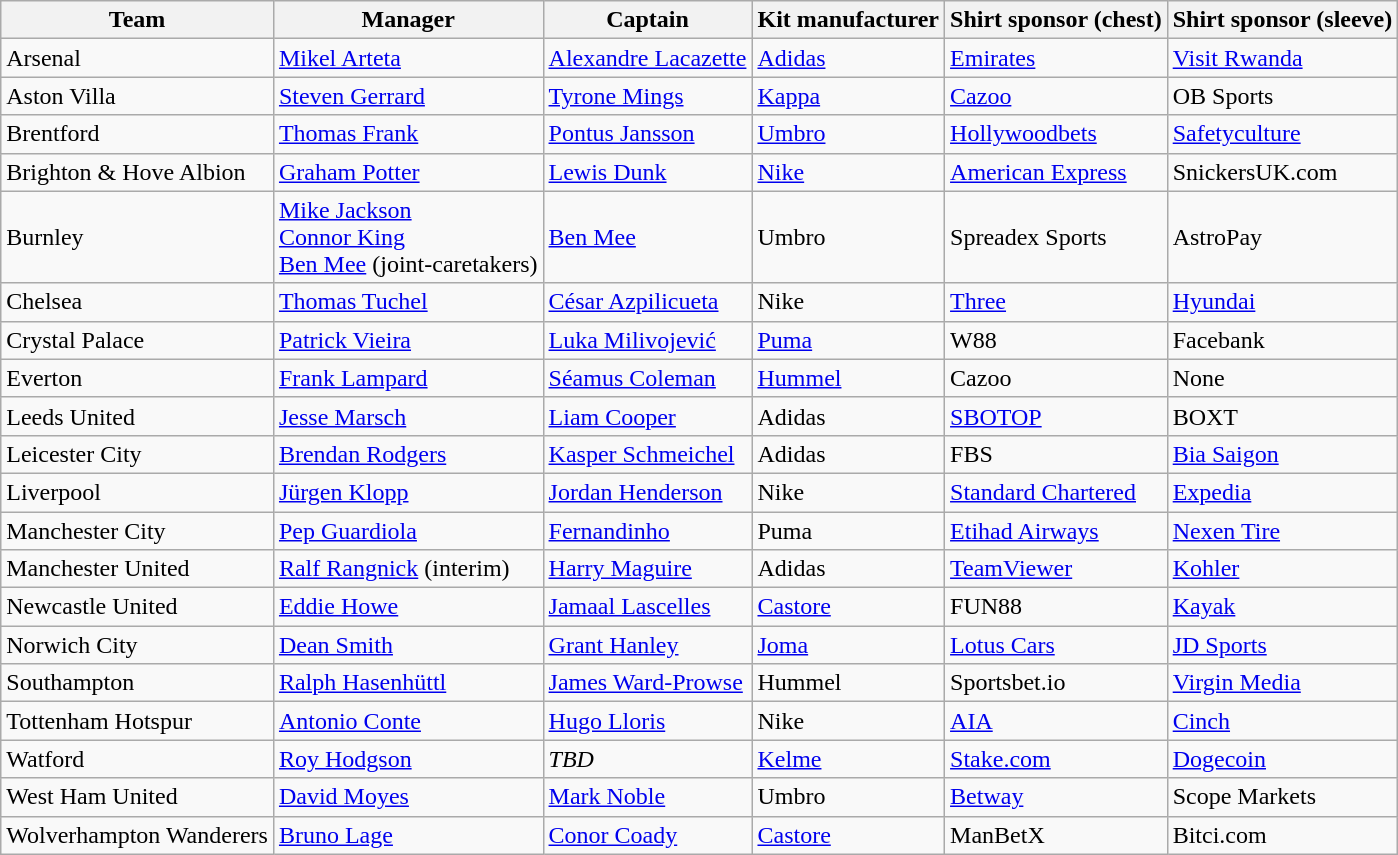<table class="wikitable sortable">
<tr>
<th>Team</th>
<th>Manager</th>
<th>Captain</th>
<th>Kit manufacturer</th>
<th>Shirt sponsor (chest)</th>
<th>Shirt sponsor (sleeve)</th>
</tr>
<tr>
<td>Arsenal</td>
<td data-sort-value="Arteta, Mikel"> <a href='#'>Mikel Arteta</a></td>
<td data-sort-value="Lacazette, Alexandre"> <a href='#'>Alexandre Lacazette</a></td>
<td><a href='#'>Adidas</a></td>
<td><a href='#'>Emirates</a></td>
<td><a href='#'>Visit Rwanda</a></td>
</tr>
<tr>
<td>Aston Villa</td>
<td data-sort-value="Gerrard, Steven"> <a href='#'>Steven Gerrard</a></td>
<td data-sort-value="Mings, Tyrone"> <a href='#'>Tyrone Mings</a></td>
<td><a href='#'>Kappa</a></td>
<td><a href='#'>Cazoo</a></td>
<td>OB Sports</td>
</tr>
<tr>
<td>Brentford</td>
<td data-sort-value="Frank, Thomas"> <a href='#'>Thomas Frank</a></td>
<td data-sort-value="Jansson, Pontus"> <a href='#'>Pontus Jansson</a></td>
<td><a href='#'>Umbro</a></td>
<td><a href='#'>Hollywoodbets</a></td>
<td><a href='#'>Safetyculture</a></td>
</tr>
<tr>
<td>Brighton & Hove Albion</td>
<td data-sort-value="Potter, Graham"> <a href='#'>Graham Potter</a></td>
<td data-sort-value="Dunk, Lewis"> <a href='#'>Lewis Dunk</a></td>
<td><a href='#'>Nike</a></td>
<td><a href='#'>American Express</a></td>
<td>SnickersUK.com</td>
</tr>
<tr>
<td>Burnley</td>
<td> <a href='#'>Mike Jackson</a><br> <a href='#'>Connor King</a><br> <a href='#'>Ben Mee</a> (joint-caretakers)</td>
<td data-sort-value="Mee, Ben"> <a href='#'>Ben Mee</a></td>
<td>Umbro</td>
<td>Spreadex Sports</td>
<td>AstroPay</td>
</tr>
<tr>
<td>Chelsea</td>
<td data-sort-value="Tuchel, Thomas"> <a href='#'>Thomas Tuchel</a></td>
<td data-sort-value="Azpilicueta, Cesar"> <a href='#'>César Azpilicueta</a></td>
<td>Nike</td>
<td><a href='#'>Three</a> </td>
<td><a href='#'>Hyundai</a> </td>
</tr>
<tr>
<td>Crystal Palace</td>
<td data-sort-value="Vieira, Patrick"> <a href='#'>Patrick Vieira</a></td>
<td data-sort-value="Milivojevic, Luka"> <a href='#'>Luka Milivojević</a></td>
<td><a href='#'>Puma</a></td>
<td>W88</td>
<td>Facebank</td>
</tr>
<tr>
<td>Everton</td>
<td data-sort-value="Ferguson, Duncan"> <a href='#'>Frank Lampard</a></td>
<td data-sort-value="Coleman, Seamus"> <a href='#'>Séamus Coleman</a></td>
<td><a href='#'>Hummel</a></td>
<td>Cazoo</td>
<td>None</td>
</tr>
<tr>
<td>Leeds United</td>
<td data-sort-value="Marsch, Jesse"> <a href='#'>Jesse Marsch</a></td>
<td data-sort-value="Cooper, Liam"> <a href='#'>Liam Cooper</a></td>
<td>Adidas</td>
<td><a href='#'>SBOTOP</a></td>
<td>BOXT</td>
</tr>
<tr>
<td>Leicester City</td>
<td data-sort-value="Rodgers, Brendan"> <a href='#'>Brendan Rodgers</a></td>
<td data-sort-value="Schmeichel, Kasper"> <a href='#'>Kasper Schmeichel</a></td>
<td>Adidas</td>
<td>FBS</td>
<td><a href='#'>Bia Saigon</a></td>
</tr>
<tr>
<td>Liverpool</td>
<td data-sort-value="Klopp, Jurgen"> <a href='#'>Jürgen Klopp</a></td>
<td data-sort-value="Henderson, Jordan"> <a href='#'>Jordan Henderson</a></td>
<td>Nike</td>
<td><a href='#'>Standard Chartered</a></td>
<td><a href='#'>Expedia</a></td>
</tr>
<tr>
<td>Manchester City</td>
<td data-sort-value="Guardiola, Pep"> <a href='#'>Pep Guardiola</a></td>
<td data-sort-value="Fernandinho"> <a href='#'>Fernandinho</a></td>
<td>Puma</td>
<td><a href='#'>Etihad Airways</a></td>
<td><a href='#'>Nexen Tire</a></td>
</tr>
<tr>
<td>Manchester United</td>
<td data-sort-value="Rangnick, Ralf"> <a href='#'>Ralf Rangnick</a> (interim)</td>
<td data-sort-value="Maguire, Harry"> <a href='#'>Harry Maguire</a></td>
<td>Adidas</td>
<td><a href='#'>TeamViewer</a></td>
<td><a href='#'>Kohler</a></td>
</tr>
<tr>
<td>Newcastle United</td>
<td data-sort-value="Howe, Eddie"> <a href='#'>Eddie Howe</a></td>
<td data-sort-value="Lascelles, Jamaal"> <a href='#'>Jamaal Lascelles</a></td>
<td><a href='#'>Castore</a></td>
<td>FUN88</td>
<td><a href='#'>Kayak</a></td>
</tr>
<tr>
<td>Norwich City</td>
<td data-sort-value="Smith, Dean"> <a href='#'>Dean Smith</a></td>
<td data-sort-value="Hanley, Grant"> <a href='#'>Grant Hanley</a></td>
<td><a href='#'>Joma</a></td>
<td><a href='#'>Lotus Cars</a></td>
<td><a href='#'>JD Sports</a></td>
</tr>
<tr>
<td>Southampton</td>
<td data-sort-value="Hasenhuttl, Ralph"> <a href='#'>Ralph Hasenhüttl</a></td>
<td data-sort-value="Ward-Prowse, James"> <a href='#'>James Ward-Prowse</a></td>
<td>Hummel</td>
<td>Sportsbet.io</td>
<td><a href='#'>Virgin Media</a></td>
</tr>
<tr>
<td>Tottenham Hotspur</td>
<td data-sort-value="Conte, Antonio"> <a href='#'>Antonio Conte</a></td>
<td data-sort-value="Lloris, Hugo"> <a href='#'>Hugo Lloris</a></td>
<td>Nike</td>
<td><a href='#'>AIA</a></td>
<td><a href='#'>Cinch</a></td>
</tr>
<tr>
<td>Watford</td>
<td data-sort-value="Hodgson, Roy"> <a href='#'>Roy Hodgson</a></td>
<td><em>TBD</em></td>
<td><a href='#'>Kelme</a></td>
<td><a href='#'>Stake.com</a></td>
<td><a href='#'>Dogecoin</a></td>
</tr>
<tr>
<td>West Ham United</td>
<td data-sort-value="Moyes, David"> <a href='#'>David Moyes</a></td>
<td data-sort-value="Noble, Mark"> <a href='#'>Mark Noble</a></td>
<td>Umbro</td>
<td><a href='#'>Betway</a></td>
<td>Scope Markets</td>
</tr>
<tr>
<td>Wolverhampton Wanderers</td>
<td data-sort-value="Lage, Bruno"> <a href='#'>Bruno Lage</a></td>
<td data-sort-value="Coady, Conor"> <a href='#'>Conor Coady</a></td>
<td><a href='#'>Castore</a></td>
<td>ManBetX</td>
<td>Bitci.com</td>
</tr>
</table>
